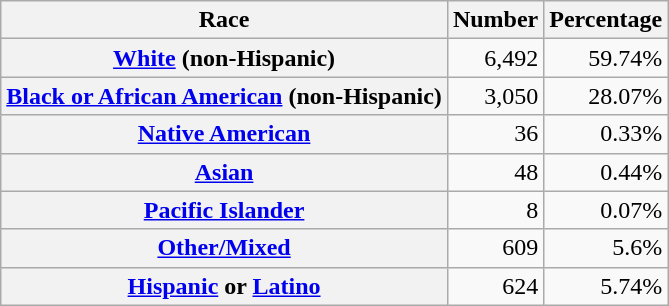<table class="wikitable" style="text-align:right">
<tr>
<th scope="col">Race</th>
<th scope="col">Number</th>
<th scope="col">Percentage</th>
</tr>
<tr>
<th scope="row"><a href='#'>White</a> (non-Hispanic)</th>
<td>6,492</td>
<td>59.74%</td>
</tr>
<tr>
<th scope="row"><a href='#'>Black or African American</a> (non-Hispanic)</th>
<td>3,050</td>
<td>28.07%</td>
</tr>
<tr>
<th scope="row"><a href='#'>Native American</a></th>
<td>36</td>
<td>0.33%</td>
</tr>
<tr>
<th scope="row"><a href='#'>Asian</a></th>
<td>48</td>
<td>0.44%</td>
</tr>
<tr>
<th scope="row"><a href='#'>Pacific Islander</a></th>
<td>8</td>
<td>0.07%</td>
</tr>
<tr>
<th scope="row"><a href='#'>Other/Mixed</a></th>
<td>609</td>
<td>5.6%</td>
</tr>
<tr>
<th scope="row"><a href='#'>Hispanic</a> or <a href='#'>Latino</a></th>
<td>624</td>
<td>5.74%</td>
</tr>
</table>
